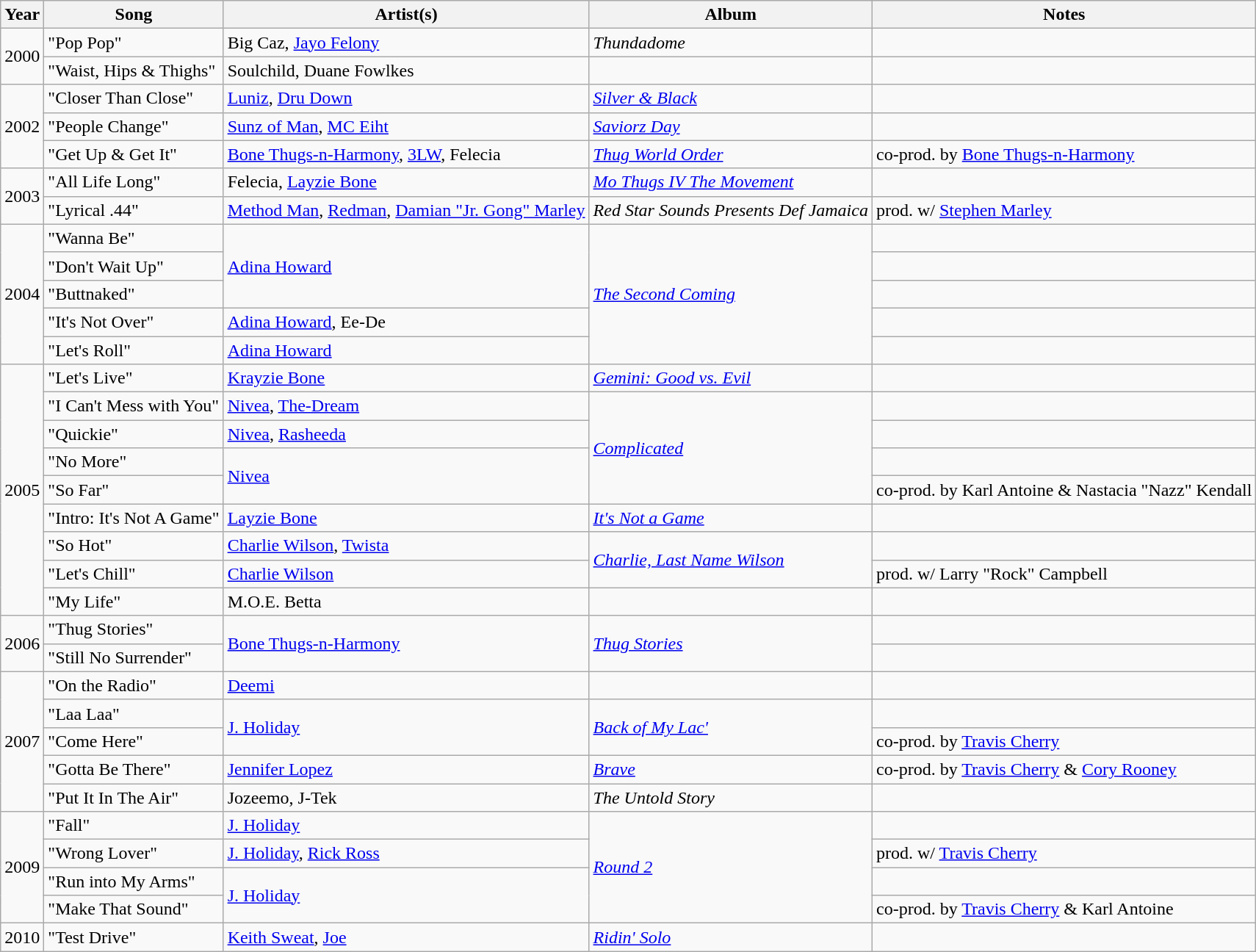<table class="wikitable">
<tr>
<th>Year</th>
<th>Song</th>
<th>Artist(s)</th>
<th>Album</th>
<th>Notes</th>
</tr>
<tr>
<td rowspan="2">2000</td>
<td>"Pop Pop"</td>
<td>Big Caz, <a href='#'>Jayo Felony</a></td>
<td><em>Thundadome</em></td>
<td></td>
</tr>
<tr>
<td>"Waist, Hips & Thighs"</td>
<td>Soulchild, Duane Fowlkes</td>
<td></td>
<td></td>
</tr>
<tr>
<td rowspan="3">2002</td>
<td>"Closer Than Close"</td>
<td><a href='#'>Luniz</a>, <a href='#'>Dru Down</a></td>
<td><em><a href='#'>Silver & Black</a></em></td>
<td></td>
</tr>
<tr>
<td>"People Change"</td>
<td><a href='#'>Sunz of Man</a>, <a href='#'>MC Eiht</a></td>
<td><em><a href='#'>Saviorz Day</a></em></td>
<td></td>
</tr>
<tr>
<td>"Get Up & Get It"</td>
<td><a href='#'>Bone Thugs-n-Harmony</a>, <a href='#'>3LW</a>, Felecia</td>
<td><em><a href='#'>Thug World Order</a></em></td>
<td>co-prod. by <a href='#'>Bone Thugs-n-Harmony</a></td>
</tr>
<tr>
<td rowspan="2">2003</td>
<td>"All Life Long"</td>
<td>Felecia, <a href='#'>Layzie Bone</a></td>
<td><em><a href='#'>Mo Thugs IV The Movement</a></em></td>
<td></td>
</tr>
<tr>
<td>"Lyrical .44"</td>
<td><a href='#'>Method Man</a>, <a href='#'>Redman</a>, <a href='#'>Damian "Jr. Gong" Marley</a></td>
<td><em>Red Star Sounds Presents Def Jamaica</em></td>
<td>prod. w/ <a href='#'>Stephen Marley</a></td>
</tr>
<tr>
<td rowspan="5">2004</td>
<td>"Wanna Be"</td>
<td rowspan="3"><a href='#'>Adina Howard</a></td>
<td rowspan="5"><em><a href='#'>The Second Coming</a></em></td>
<td></td>
</tr>
<tr>
<td>"Don't Wait Up"</td>
<td></td>
</tr>
<tr>
<td>"Buttnaked"</td>
<td></td>
</tr>
<tr>
<td>"It's Not Over"</td>
<td><a href='#'>Adina Howard</a>, Ee-De</td>
<td></td>
</tr>
<tr>
<td>"Let's Roll"</td>
<td><a href='#'>Adina Howard</a></td>
<td></td>
</tr>
<tr>
<td rowspan="9">2005</td>
<td>"Let's Live"</td>
<td><a href='#'>Krayzie Bone</a></td>
<td><em><a href='#'>Gemini: Good vs. Evil</a></em></td>
<td></td>
</tr>
<tr>
<td>"I Can't Mess with You"</td>
<td><a href='#'>Nivea</a>, <a href='#'>The-Dream</a></td>
<td rowspan="4"><em><a href='#'>Complicated</a></em></td>
<td></td>
</tr>
<tr>
<td>"Quickie"</td>
<td><a href='#'>Nivea</a>, <a href='#'>Rasheeda</a></td>
<td></td>
</tr>
<tr>
<td>"No More"</td>
<td rowspan="2"><a href='#'>Nivea</a></td>
<td></td>
</tr>
<tr>
<td>"So Far"</td>
<td>co-prod. by Karl Antoine & Nastacia "Nazz" Kendall</td>
</tr>
<tr>
<td>"Intro: It's Not A Game"</td>
<td><a href='#'>Layzie Bone</a></td>
<td><em><a href='#'>It's Not a Game</a></em></td>
<td></td>
</tr>
<tr>
<td>"So Hot"</td>
<td><a href='#'>Charlie Wilson</a>, <a href='#'>Twista</a></td>
<td rowspan="2"><em><a href='#'>Charlie, Last Name Wilson</a></em></td>
<td></td>
</tr>
<tr>
<td>"Let's Chill"</td>
<td><a href='#'>Charlie Wilson</a></td>
<td>prod. w/ Larry "Rock" Campbell</td>
</tr>
<tr>
<td>"My Life"</td>
<td>M.O.E. Betta</td>
<td></td>
<td></td>
</tr>
<tr>
<td rowspan="2">2006</td>
<td>"Thug Stories"</td>
<td rowspan="2"><a href='#'>Bone Thugs-n-Harmony</a></td>
<td rowspan="2"><em><a href='#'>Thug Stories</a></em></td>
<td></td>
</tr>
<tr>
<td>"Still No Surrender"</td>
<td></td>
</tr>
<tr>
<td rowspan="5">2007</td>
<td>"On the Radio"</td>
<td><a href='#'>Deemi</a></td>
<td></td>
<td></td>
</tr>
<tr>
<td>"Laa Laa"</td>
<td rowspan="2"><a href='#'>J. Holiday</a></td>
<td rowspan="2"><em><a href='#'>Back of My Lac'</a></em></td>
<td></td>
</tr>
<tr>
<td>"Come Here"</td>
<td>co-prod. by <a href='#'>Travis Cherry</a></td>
</tr>
<tr>
<td>"Gotta Be There"</td>
<td><a href='#'>Jennifer Lopez</a></td>
<td><em><a href='#'>Brave</a></em></td>
<td>co-prod. by <a href='#'>Travis Cherry</a> & <a href='#'>Cory Rooney</a></td>
</tr>
<tr>
<td>"Put It In The Air"</td>
<td>Jozeemo, J-Tek</td>
<td><em>The Untold Story</em></td>
<td></td>
</tr>
<tr>
<td rowspan="4">2009</td>
<td>"Fall"</td>
<td><a href='#'>J. Holiday</a></td>
<td rowspan="4"><em><a href='#'>Round 2</a></em></td>
<td></td>
</tr>
<tr>
<td>"Wrong Lover"</td>
<td><a href='#'>J. Holiday</a>, <a href='#'>Rick Ross</a></td>
<td>prod. w/ <a href='#'>Travis Cherry</a></td>
</tr>
<tr>
<td>"Run into My Arms"</td>
<td rowspan="2"><a href='#'>J. Holiday</a></td>
<td></td>
</tr>
<tr>
<td>"Make That Sound"</td>
<td>co-prod. by <a href='#'>Travis Cherry</a> & Karl Antoine</td>
</tr>
<tr>
<td>2010</td>
<td>"Test Drive"</td>
<td><a href='#'>Keith Sweat</a>, <a href='#'>Joe</a></td>
<td><em><a href='#'>Ridin' Solo</a></em></td>
<td></td>
</tr>
</table>
